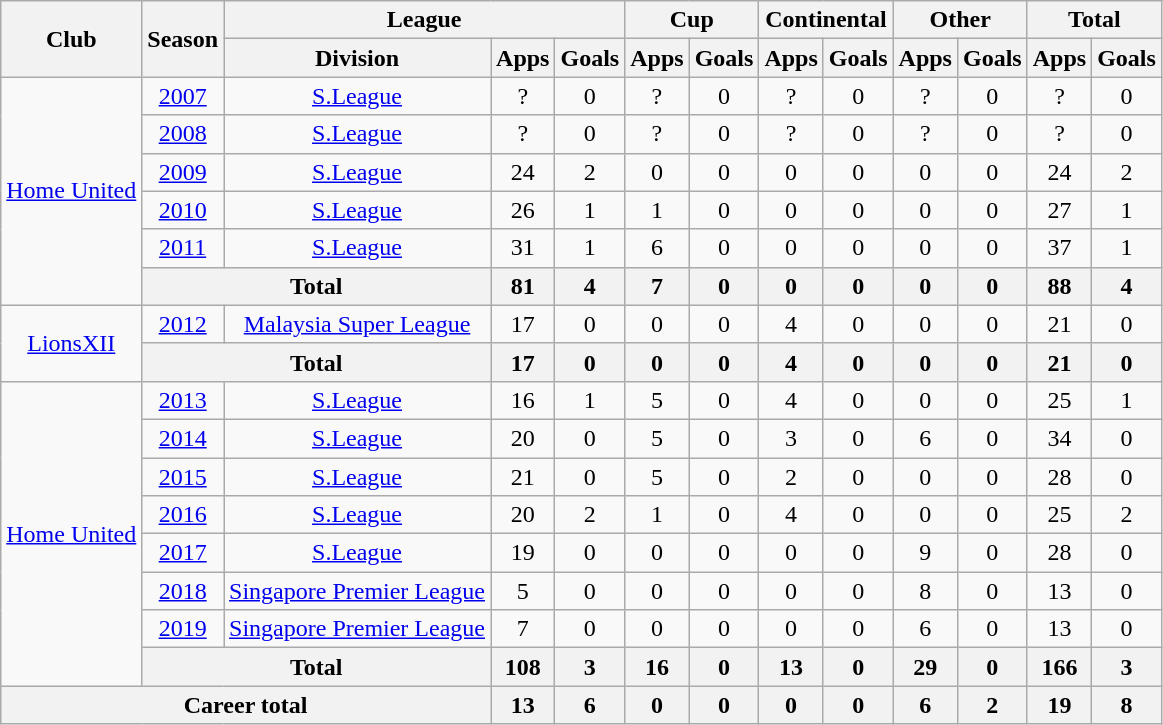<table class="wikitable" style="text-align: center">
<tr>
<th rowspan="2">Club</th>
<th rowspan="2">Season</th>
<th colspan="3">League</th>
<th colspan="2">Cup</th>
<th colspan="2">Continental</th>
<th colspan="2">Other</th>
<th colspan="2">Total</th>
</tr>
<tr>
<th>Division</th>
<th>Apps</th>
<th>Goals</th>
<th>Apps</th>
<th>Goals</th>
<th>Apps</th>
<th>Goals</th>
<th>Apps</th>
<th>Goals</th>
<th>Apps</th>
<th>Goals</th>
</tr>
<tr>
<td rowspan="6"><a href='#'>Home United</a></td>
<td><a href='#'>2007</a></td>
<td><a href='#'>S.League</a></td>
<td>?</td>
<td>0</td>
<td>?</td>
<td>0</td>
<td>?</td>
<td>0</td>
<td>?</td>
<td>0</td>
<td>?</td>
<td>0</td>
</tr>
<tr>
<td><a href='#'>2008</a></td>
<td><a href='#'>S.League</a></td>
<td>?</td>
<td>0</td>
<td>?</td>
<td>0</td>
<td>?</td>
<td>0</td>
<td>?</td>
<td>0</td>
<td>?</td>
<td>0</td>
</tr>
<tr>
<td><a href='#'>2009</a></td>
<td><a href='#'>S.League</a></td>
<td>24</td>
<td>2</td>
<td>0</td>
<td>0</td>
<td>0</td>
<td>0</td>
<td>0</td>
<td>0</td>
<td>24</td>
<td>2</td>
</tr>
<tr>
<td><a href='#'>2010</a></td>
<td><a href='#'>S.League</a></td>
<td>26</td>
<td>1</td>
<td>1</td>
<td>0</td>
<td>0</td>
<td>0</td>
<td>0</td>
<td>0</td>
<td>27</td>
<td>1</td>
</tr>
<tr>
<td><a href='#'>2011</a></td>
<td><a href='#'>S.League</a></td>
<td>31</td>
<td>1</td>
<td>6</td>
<td>0</td>
<td>0</td>
<td>0</td>
<td>0</td>
<td>0</td>
<td>37</td>
<td>1</td>
</tr>
<tr>
<th colspan=2>Total</th>
<th>81</th>
<th>4</th>
<th>7</th>
<th>0</th>
<th>0</th>
<th>0</th>
<th>0</th>
<th>0</th>
<th>88</th>
<th>4</th>
</tr>
<tr>
<td rowspan="2"><a href='#'>LionsXII</a></td>
<td><a href='#'>2012</a></td>
<td><a href='#'>Malaysia Super League</a></td>
<td>17</td>
<td>0</td>
<td>0</td>
<td>0</td>
<td>4</td>
<td>0</td>
<td>0</td>
<td>0</td>
<td>21</td>
<td>0</td>
</tr>
<tr>
<th colspan=2>Total</th>
<th>17</th>
<th>0</th>
<th>0</th>
<th>0</th>
<th>4</th>
<th>0</th>
<th>0</th>
<th>0</th>
<th>21</th>
<th>0</th>
</tr>
<tr>
<td rowspan="8"><a href='#'>Home United</a></td>
<td><a href='#'>2013</a></td>
<td><a href='#'>S.League</a></td>
<td>16</td>
<td>1</td>
<td>5</td>
<td>0</td>
<td>4</td>
<td>0</td>
<td>0</td>
<td>0</td>
<td>25</td>
<td>1</td>
</tr>
<tr>
<td><a href='#'>2014</a></td>
<td><a href='#'>S.League</a></td>
<td>20</td>
<td>0</td>
<td>5</td>
<td>0</td>
<td>3</td>
<td>0</td>
<td>6</td>
<td>0</td>
<td>34</td>
<td>0</td>
</tr>
<tr>
<td><a href='#'>2015</a></td>
<td><a href='#'>S.League</a></td>
<td>21</td>
<td>0</td>
<td>5</td>
<td>0</td>
<td>2</td>
<td>0</td>
<td>0</td>
<td>0</td>
<td>28</td>
<td>0</td>
</tr>
<tr>
<td><a href='#'>2016</a></td>
<td><a href='#'>S.League</a></td>
<td>20</td>
<td>2</td>
<td>1</td>
<td>0</td>
<td>4</td>
<td>0</td>
<td>0</td>
<td>0</td>
<td>25</td>
<td>2</td>
</tr>
<tr>
<td><a href='#'>2017</a></td>
<td><a href='#'>S.League</a></td>
<td>19</td>
<td>0</td>
<td>0</td>
<td>0</td>
<td>0</td>
<td>0</td>
<td>9</td>
<td>0</td>
<td>28</td>
<td>0</td>
</tr>
<tr>
<td><a href='#'>2018</a></td>
<td><a href='#'>Singapore Premier League</a></td>
<td>5</td>
<td>0</td>
<td>0</td>
<td>0</td>
<td>0</td>
<td>0</td>
<td>8</td>
<td>0</td>
<td>13</td>
<td>0</td>
</tr>
<tr>
<td><a href='#'>2019</a></td>
<td><a href='#'>Singapore Premier League</a></td>
<td>7</td>
<td>0</td>
<td>0</td>
<td>0</td>
<td>0</td>
<td>0</td>
<td>6</td>
<td>0</td>
<td>13</td>
<td>0</td>
</tr>
<tr>
<th colspan=2>Total</th>
<th>108</th>
<th>3</th>
<th>16</th>
<th>0</th>
<th>13</th>
<th>0</th>
<th>29</th>
<th>0</th>
<th>166</th>
<th>3</th>
</tr>
<tr>
<th colspan=3>Career total</th>
<th>13</th>
<th>6</th>
<th>0</th>
<th>0</th>
<th>0</th>
<th>0</th>
<th>6</th>
<th>2</th>
<th>19</th>
<th>8</th>
</tr>
</table>
